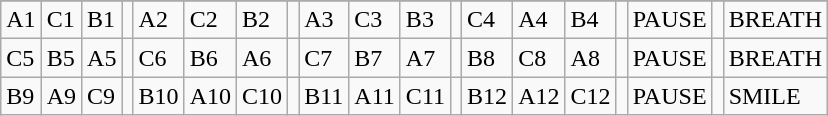<table class="wikitable">
<tr>
</tr>
<tr>
<td>A1</td>
<td>C1</td>
<td>B1</td>
<td></td>
<td>A2</td>
<td>C2</td>
<td>B2</td>
<td></td>
<td>A3</td>
<td>C3</td>
<td>B3</td>
<td></td>
<td>C4</td>
<td>A4</td>
<td>B4</td>
<td></td>
<td>PAUSE</td>
<td></td>
<td>BREATH</td>
</tr>
<tr>
<td>C5</td>
<td>B5</td>
<td>A5</td>
<td></td>
<td>C6</td>
<td>B6</td>
<td>A6</td>
<td></td>
<td>C7</td>
<td>B7</td>
<td>A7</td>
<td></td>
<td>B8</td>
<td>C8</td>
<td>A8</td>
<td></td>
<td>PAUSE</td>
<td></td>
<td>BREATH</td>
</tr>
<tr>
<td>B9</td>
<td>A9</td>
<td>C9</td>
<td></td>
<td>B10</td>
<td>A10</td>
<td>C10</td>
<td></td>
<td>B11</td>
<td>A11</td>
<td>C11</td>
<td></td>
<td>B12</td>
<td>A12</td>
<td>C12</td>
<td></td>
<td>PAUSE</td>
<td></td>
<td>SMILE</td>
</tr>
</table>
